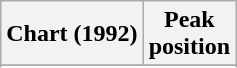<table class="wikitable sortable plainrowheaders">
<tr>
<th scope="col">Chart (1992)</th>
<th scope="col">Peak<br>position</th>
</tr>
<tr>
</tr>
<tr>
</tr>
<tr>
</tr>
<tr>
</tr>
<tr>
</tr>
<tr>
</tr>
<tr>
</tr>
<tr>
</tr>
<tr>
</tr>
<tr>
</tr>
<tr>
</tr>
<tr>
</tr>
</table>
